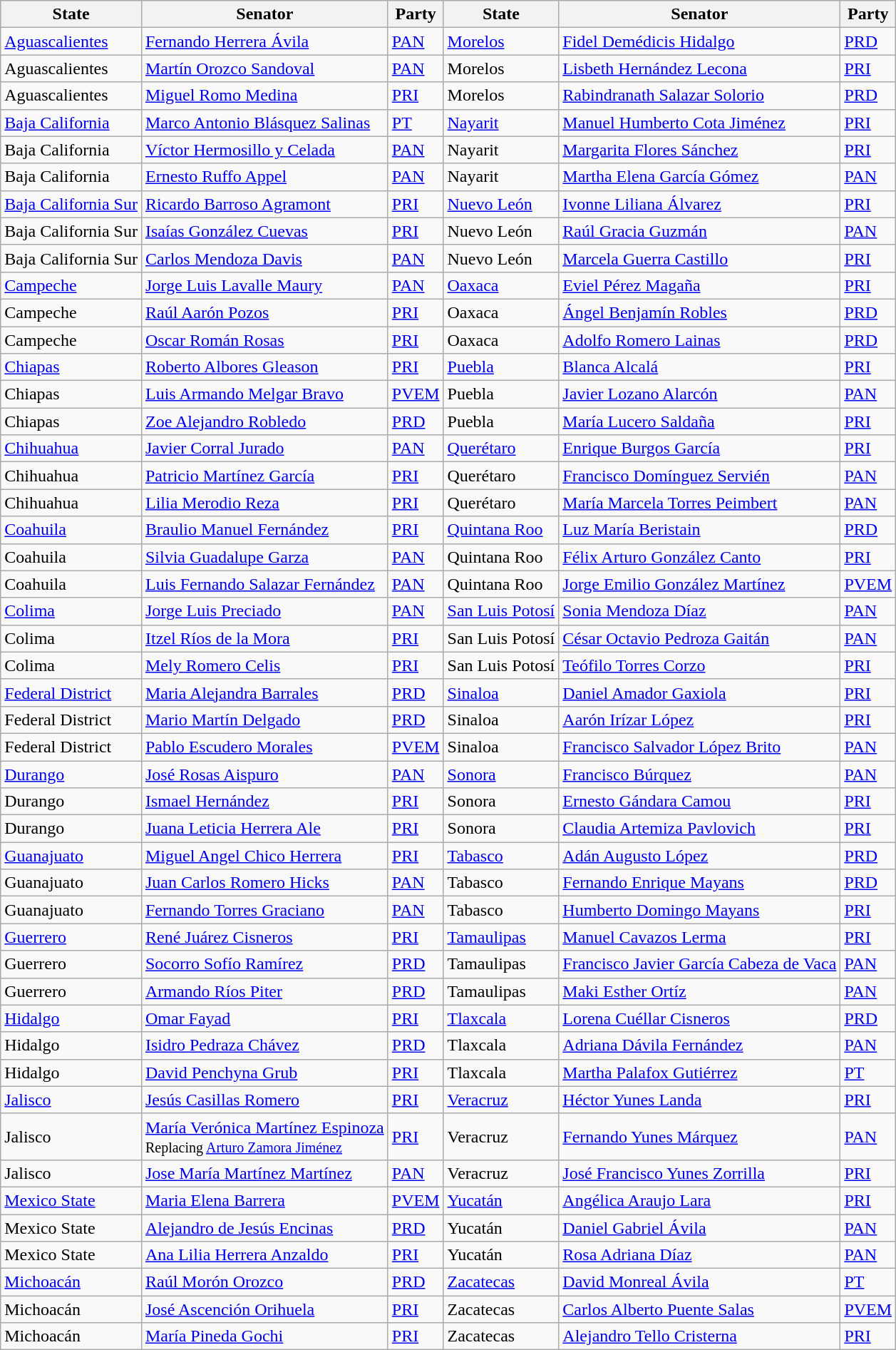<table class="wikitable" class="wikitable mw-collapsible mw-collapsed">
<tr>
<th>State</th>
<th>Senator</th>
<th>Party</th>
<th>State</th>
<th>Senator</th>
<th>Party</th>
</tr>
<tr>
<td><a href='#'>Aguascalientes</a></td>
<td><a href='#'>Fernando Herrera Ávila</a></td>
<td><a href='#'>PAN</a></td>
<td><a href='#'>Morelos</a></td>
<td><a href='#'>Fidel Demédicis Hidalgo</a></td>
<td><a href='#'>PRD</a></td>
</tr>
<tr>
<td>Aguascalientes</td>
<td><a href='#'>Martín Orozco Sandoval</a></td>
<td><a href='#'>PAN</a></td>
<td>Morelos</td>
<td><a href='#'>Lisbeth Hernández Lecona</a></td>
<td><a href='#'>PRI</a></td>
</tr>
<tr>
<td>Aguascalientes</td>
<td><a href='#'>Miguel Romo Medina</a></td>
<td><a href='#'>PRI</a></td>
<td>Morelos</td>
<td><a href='#'>Rabindranath Salazar Solorio</a></td>
<td><a href='#'>PRD</a></td>
</tr>
<tr>
<td><a href='#'>Baja California</a></td>
<td><a href='#'>Marco Antonio Blásquez Salinas</a></td>
<td><a href='#'>PT</a></td>
<td><a href='#'>Nayarit</a></td>
<td><a href='#'>Manuel Humberto Cota Jiménez</a></td>
<td><a href='#'>PRI</a></td>
</tr>
<tr>
<td>Baja California</td>
<td><a href='#'>Víctor Hermosillo y Celada</a></td>
<td><a href='#'>PAN</a></td>
<td>Nayarit</td>
<td><a href='#'>Margarita Flores Sánchez</a></td>
<td><a href='#'>PRI</a></td>
</tr>
<tr>
<td>Baja California</td>
<td><a href='#'>Ernesto Ruffo Appel</a></td>
<td><a href='#'>PAN</a></td>
<td>Nayarit</td>
<td><a href='#'>Martha Elena García Gómez</a></td>
<td><a href='#'>PAN</a></td>
</tr>
<tr>
<td><a href='#'>Baja California Sur</a></td>
<td><a href='#'>Ricardo Barroso Agramont</a></td>
<td><a href='#'>PRI</a></td>
<td><a href='#'>Nuevo León</a></td>
<td><a href='#'>Ivonne Liliana Álvarez</a></td>
<td><a href='#'>PRI</a></td>
</tr>
<tr>
<td>Baja California Sur</td>
<td><a href='#'>Isaías González Cuevas</a></td>
<td><a href='#'>PRI</a></td>
<td>Nuevo León</td>
<td><a href='#'>Raúl Gracia Guzmán</a></td>
<td><a href='#'>PAN</a></td>
</tr>
<tr>
<td>Baja California Sur</td>
<td><a href='#'>Carlos Mendoza Davis</a></td>
<td><a href='#'>PAN</a></td>
<td>Nuevo León</td>
<td><a href='#'>Marcela Guerra Castillo</a></td>
<td><a href='#'>PRI</a></td>
</tr>
<tr>
<td><a href='#'>Campeche</a></td>
<td><a href='#'>Jorge Luis Lavalle Maury</a></td>
<td><a href='#'>PAN</a></td>
<td><a href='#'>Oaxaca</a></td>
<td><a href='#'>Eviel Pérez Magaña</a></td>
<td><a href='#'>PRI</a></td>
</tr>
<tr>
<td>Campeche</td>
<td><a href='#'>Raúl Aarón Pozos</a></td>
<td><a href='#'>PRI</a></td>
<td>Oaxaca</td>
<td><a href='#'>Ángel Benjamín Robles</a></td>
<td><a href='#'>PRD</a></td>
</tr>
<tr>
<td>Campeche</td>
<td><a href='#'>Oscar Román Rosas</a></td>
<td><a href='#'>PRI</a></td>
<td>Oaxaca</td>
<td><a href='#'>Adolfo Romero Lainas</a></td>
<td><a href='#'>PRD</a></td>
</tr>
<tr>
<td><a href='#'>Chiapas</a></td>
<td><a href='#'>Roberto Albores Gleason</a></td>
<td><a href='#'>PRI</a></td>
<td><a href='#'>Puebla</a></td>
<td><a href='#'>Blanca Alcalá</a></td>
<td><a href='#'>PRI</a></td>
</tr>
<tr>
<td>Chiapas</td>
<td><a href='#'>Luis Armando Melgar Bravo</a></td>
<td><a href='#'>PVEM</a></td>
<td>Puebla</td>
<td><a href='#'>Javier Lozano Alarcón</a></td>
<td><a href='#'>PAN</a></td>
</tr>
<tr>
<td>Chiapas</td>
<td><a href='#'>Zoe Alejandro Robledo</a></td>
<td><a href='#'>PRD</a></td>
<td>Puebla</td>
<td><a href='#'>María Lucero Saldaña</a></td>
<td><a href='#'>PRI</a></td>
</tr>
<tr>
<td><a href='#'>Chihuahua</a></td>
<td><a href='#'>Javier Corral Jurado</a></td>
<td><a href='#'>PAN</a></td>
<td><a href='#'>Querétaro</a></td>
<td><a href='#'>Enrique Burgos García</a></td>
<td><a href='#'>PRI</a></td>
</tr>
<tr>
<td>Chihuahua</td>
<td><a href='#'>Patricio Martínez García</a></td>
<td><a href='#'>PRI</a></td>
<td>Querétaro</td>
<td><a href='#'>Francisco Domínguez Servién</a></td>
<td><a href='#'>PAN</a></td>
</tr>
<tr>
<td>Chihuahua</td>
<td><a href='#'>Lilia Merodio Reza</a></td>
<td><a href='#'>PRI</a></td>
<td>Querétaro</td>
<td><a href='#'>María Marcela Torres Peimbert</a></td>
<td><a href='#'>PAN</a></td>
</tr>
<tr>
<td><a href='#'>Coahuila</a></td>
<td><a href='#'>Braulio Manuel Fernández</a></td>
<td><a href='#'>PRI</a></td>
<td><a href='#'>Quintana Roo</a></td>
<td><a href='#'>Luz María Beristain</a></td>
<td><a href='#'>PRD</a></td>
</tr>
<tr>
<td>Coahuila</td>
<td><a href='#'>Silvia Guadalupe Garza</a></td>
<td><a href='#'>PAN</a></td>
<td>Quintana Roo</td>
<td><a href='#'>Félix Arturo González Canto</a></td>
<td><a href='#'>PRI</a></td>
</tr>
<tr>
<td>Coahuila</td>
<td><a href='#'>Luis Fernando Salazar Fernández</a></td>
<td><a href='#'>PAN</a></td>
<td>Quintana Roo</td>
<td><a href='#'>Jorge Emilio González Martínez</a></td>
<td><a href='#'>PVEM</a></td>
</tr>
<tr>
<td><a href='#'>Colima</a></td>
<td><a href='#'>Jorge Luis Preciado</a></td>
<td><a href='#'>PAN</a></td>
<td><a href='#'>San Luis Potosí</a></td>
<td><a href='#'>Sonia Mendoza Díaz</a></td>
<td><a href='#'>PAN</a></td>
</tr>
<tr>
<td>Colima</td>
<td><a href='#'>Itzel Ríos de la Mora</a></td>
<td><a href='#'>PRI</a></td>
<td>San Luis Potosí</td>
<td><a href='#'>César Octavio Pedroza Gaitán</a></td>
<td><a href='#'>PAN</a></td>
</tr>
<tr>
<td>Colima</td>
<td><a href='#'>Mely Romero Celis</a></td>
<td><a href='#'>PRI</a></td>
<td>San Luis Potosí</td>
<td><a href='#'>Teófilo Torres Corzo</a></td>
<td><a href='#'>PRI</a></td>
</tr>
<tr>
<td><a href='#'>Federal District</a></td>
<td><a href='#'>Maria Alejandra Barrales</a></td>
<td><a href='#'>PRD</a></td>
<td><a href='#'>Sinaloa</a></td>
<td><a href='#'>Daniel Amador Gaxiola</a></td>
<td><a href='#'>PRI</a></td>
</tr>
<tr>
<td>Federal District</td>
<td><a href='#'>Mario Martín Delgado</a></td>
<td><a href='#'>PRD</a></td>
<td>Sinaloa</td>
<td><a href='#'>Aarón Irízar López</a></td>
<td><a href='#'>PRI</a></td>
</tr>
<tr>
<td>Federal District</td>
<td><a href='#'>Pablo Escudero Morales</a></td>
<td><a href='#'>PVEM</a></td>
<td>Sinaloa</td>
<td><a href='#'>Francisco Salvador López Brito</a></td>
<td><a href='#'>PAN</a></td>
</tr>
<tr>
<td><a href='#'>Durango</a></td>
<td><a href='#'>José Rosas Aispuro</a></td>
<td><a href='#'>PAN</a></td>
<td><a href='#'>Sonora</a></td>
<td><a href='#'>Francisco Búrquez</a></td>
<td><a href='#'>PAN</a></td>
</tr>
<tr>
<td>Durango</td>
<td><a href='#'>Ismael Hernández</a></td>
<td><a href='#'>PRI</a></td>
<td>Sonora</td>
<td><a href='#'>Ernesto Gándara Camou</a></td>
<td><a href='#'>PRI</a></td>
</tr>
<tr>
<td>Durango</td>
<td><a href='#'>Juana Leticia Herrera Ale</a></td>
<td><a href='#'>PRI</a></td>
<td>Sonora</td>
<td><a href='#'>Claudia Artemiza Pavlovich</a></td>
<td><a href='#'>PRI</a></td>
</tr>
<tr>
<td><a href='#'>Guanajuato</a></td>
<td><a href='#'>Miguel Angel Chico Herrera</a></td>
<td><a href='#'>PRI</a></td>
<td><a href='#'>Tabasco</a></td>
<td><a href='#'>Adán Augusto López</a></td>
<td><a href='#'>PRD</a></td>
</tr>
<tr>
<td>Guanajuato</td>
<td><a href='#'>Juan Carlos Romero Hicks</a></td>
<td><a href='#'>PAN</a></td>
<td>Tabasco</td>
<td><a href='#'>Fernando Enrique Mayans</a></td>
<td><a href='#'>PRD</a></td>
</tr>
<tr>
<td>Guanajuato</td>
<td><a href='#'>Fernando Torres Graciano</a></td>
<td><a href='#'>PAN</a></td>
<td>Tabasco</td>
<td><a href='#'>Humberto Domingo Mayans</a></td>
<td><a href='#'>PRI</a></td>
</tr>
<tr>
<td><a href='#'>Guerrero</a></td>
<td><a href='#'>René Juárez Cisneros</a></td>
<td><a href='#'>PRI</a></td>
<td><a href='#'>Tamaulipas</a></td>
<td><a href='#'>Manuel Cavazos Lerma</a></td>
<td><a href='#'>PRI</a></td>
</tr>
<tr>
<td>Guerrero</td>
<td><a href='#'>Socorro Sofío Ramírez</a></td>
<td><a href='#'>PRD</a></td>
<td>Tamaulipas</td>
<td><a href='#'>Francisco Javier García Cabeza de Vaca</a></td>
<td><a href='#'>PAN</a></td>
</tr>
<tr>
<td>Guerrero</td>
<td><a href='#'>Armando Ríos Piter</a></td>
<td><a href='#'>PRD</a></td>
<td>Tamaulipas</td>
<td><a href='#'>Maki Esther Ortíz</a></td>
<td><a href='#'>PAN</a></td>
</tr>
<tr>
<td><a href='#'>Hidalgo</a></td>
<td><a href='#'>Omar Fayad</a></td>
<td><a href='#'>PRI</a></td>
<td><a href='#'>Tlaxcala</a></td>
<td><a href='#'>Lorena Cuéllar Cisneros</a></td>
<td><a href='#'>PRD</a></td>
</tr>
<tr>
<td>Hidalgo</td>
<td><a href='#'>Isidro Pedraza Chávez</a></td>
<td><a href='#'>PRD</a></td>
<td>Tlaxcala</td>
<td><a href='#'>Adriana Dávila Fernández</a></td>
<td><a href='#'>PAN</a></td>
</tr>
<tr>
<td>Hidalgo</td>
<td><a href='#'>David Penchyna Grub</a></td>
<td><a href='#'>PRI</a></td>
<td>Tlaxcala</td>
<td><a href='#'>Martha Palafox Gutiérrez</a></td>
<td><a href='#'>PT</a></td>
</tr>
<tr>
<td><a href='#'>Jalisco</a></td>
<td><a href='#'>Jesús Casillas Romero</a></td>
<td><a href='#'>PRI</a></td>
<td><a href='#'>Veracruz</a></td>
<td><a href='#'>Héctor Yunes Landa</a></td>
<td><a href='#'>PRI</a></td>
</tr>
<tr>
<td>Jalisco</td>
<td><a href='#'>María Verónica Martínez Espinoza</a><br><small>Replacing <a href='#'>Arturo Zamora Jiménez</a></small></td>
<td><a href='#'>PRI</a></td>
<td>Veracruz</td>
<td><a href='#'>Fernando Yunes Márquez</a></td>
<td><a href='#'>PAN</a></td>
</tr>
<tr>
<td>Jalisco</td>
<td><a href='#'>Jose María Martínez Martínez</a></td>
<td><a href='#'>PAN</a></td>
<td>Veracruz</td>
<td><a href='#'>José Francisco Yunes Zorrilla</a></td>
<td><a href='#'>PRI</a></td>
</tr>
<tr>
<td><a href='#'>Mexico State</a></td>
<td><a href='#'>Maria Elena Barrera</a></td>
<td><a href='#'>PVEM</a></td>
<td><a href='#'>Yucatán</a></td>
<td><a href='#'>Angélica Araujo Lara</a></td>
<td><a href='#'>PRI</a></td>
</tr>
<tr>
<td>Mexico State</td>
<td><a href='#'>Alejandro de Jesús Encinas</a></td>
<td><a href='#'>PRD</a></td>
<td>Yucatán</td>
<td><a href='#'>Daniel Gabriel Ávila</a></td>
<td><a href='#'>PAN</a></td>
</tr>
<tr>
<td>Mexico State</td>
<td><a href='#'>Ana Lilia Herrera Anzaldo</a></td>
<td><a href='#'>PRI</a></td>
<td>Yucatán</td>
<td><a href='#'>Rosa Adriana Díaz</a></td>
<td><a href='#'>PAN</a></td>
</tr>
<tr>
<td><a href='#'>Michoacán</a></td>
<td><a href='#'>Raúl Morón Orozco</a></td>
<td><a href='#'>PRD</a></td>
<td><a href='#'>Zacatecas</a></td>
<td><a href='#'>David Monreal Ávila</a></td>
<td><a href='#'>PT</a></td>
</tr>
<tr>
<td>Michoacán</td>
<td><a href='#'>José Ascención Orihuela</a></td>
<td><a href='#'>PRI</a></td>
<td>Zacatecas</td>
<td><a href='#'>Carlos Alberto Puente Salas</a></td>
<td><a href='#'>PVEM</a></td>
</tr>
<tr>
<td>Michoacán</td>
<td><a href='#'>María Pineda Gochi</a></td>
<td><a href='#'>PRI</a></td>
<td>Zacatecas</td>
<td><a href='#'>Alejandro Tello Cristerna</a></td>
<td><a href='#'>PRI</a></td>
</tr>
</table>
